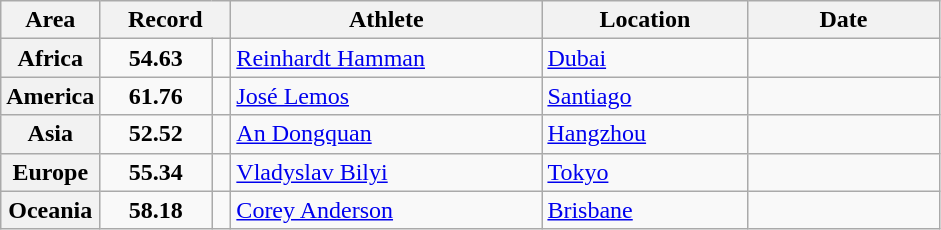<table class="wikitable">
<tr>
<th width="45">Area</th>
<th width="80" colspan="2">Record</th>
<th width="200">Athlete</th>
<th width="130">Location</th>
<th width="120">Date</th>
</tr>
<tr>
<th>Africa</th>
<td align="center"><strong>54.63</strong></td>
<td align="center"></td>
<td> <a href='#'>Reinhardt Hamman</a></td>
<td> <a href='#'>Dubai</a></td>
<td align="right"></td>
</tr>
<tr>
<th>America</th>
<td align="center"><strong>61.76</strong></td>
<td align="center"><strong></strong></td>
<td> <a href='#'>José Lemos</a></td>
<td> <a href='#'>Santiago</a></td>
<td align="right"></td>
</tr>
<tr>
<th>Asia</th>
<td align="center"><strong>52.52</strong></td>
<td align="center"></td>
<td> <a href='#'>An Dongquan</a></td>
<td> <a href='#'>Hangzhou</a></td>
<td align="right"></td>
</tr>
<tr>
<th>Europe</th>
<td align="center"><strong>55.34</strong></td>
<td align="center"></td>
<td> <a href='#'>Vladyslav Bilyi</a></td>
<td> <a href='#'>Tokyo</a></td>
<td align="right"></td>
</tr>
<tr>
<th>Oceania</th>
<td align="center"><strong>58.18</strong></td>
<td align="center"></td>
<td> <a href='#'>Corey Anderson</a></td>
<td> <a href='#'>Brisbane</a></td>
<td align="right"></td>
</tr>
</table>
